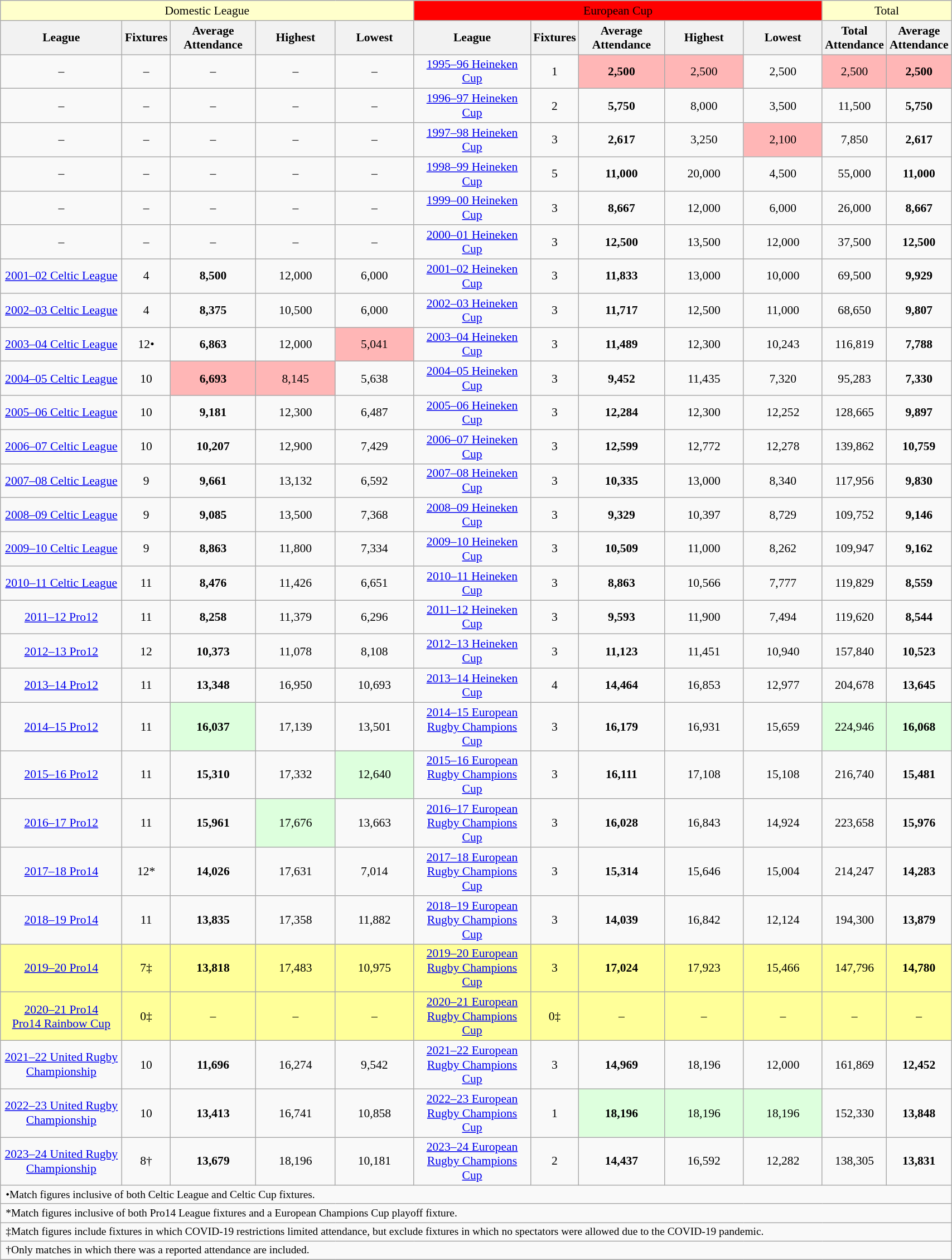<table class="wikitable sortable" style="font-size:90%; width:90%;">
<tr>
<td colspan="5" class="wikitable sortable" style="width:45%; background:#ffffcc; text-align:center;"><span>Domestic League</span></td>
<td colspan="5" class="wikitable sortable" style="width:45%; background:#f00; text-align:center;"><span>European Cup</span></td>
<td colspan="2" class="wikitable sortable" style="width:45%; background:#ffffcc; text-align:center;"><span>Total</span></td>
</tr>
<tr>
<th style="width:15%;">League</th>
<th style="width:5%;">Fixtures</th>
<th style="width:10%;">Average Attendance</th>
<th style="width:10%;">Highest</th>
<th style="width:10%;">Lowest</th>
<th style="width:15%;">League</th>
<th style="width:5%;">Fixtures</th>
<th style="width:10%;">Average Attendance</th>
<th style="width:10%;">Highest</th>
<th style="width:10%;">Lowest</th>
<th style="width:10%;">Total Attendance</th>
<th style="width:10%;">Average Attendance</th>
</tr>
<tr>
<td align=center>–</td>
<td align=center>–</td>
<td align=center>–</td>
<td align=center>–</td>
<td align=center>–</td>
<td align=center><a href='#'>1995–96 Heineken Cup</a></td>
<td align=center>1</td>
<td style="background:#ffb6b6;" align=center><strong>2,500</strong></td>
<td style="background:#ffb6b6;" align=center>2,500</td>
<td align=center>2,500</td>
<td style="background:#ffb6b6;" align=center>2,500</td>
<td style="background:#ffb6b6;" align=center><strong>2,500</strong></td>
</tr>
<tr>
<td align=center>–</td>
<td align=center>–</td>
<td align=center>–</td>
<td align=center>–</td>
<td align=center>–</td>
<td align=center><a href='#'>1996–97 Heineken Cup</a></td>
<td align=center>2</td>
<td align=center><strong>5,750</strong></td>
<td align=center>8,000</td>
<td align=center>3,500</td>
<td align=center>11,500</td>
<td align=center><strong>5,750</strong></td>
</tr>
<tr>
<td align=center>–</td>
<td align=center>–</td>
<td align=center>–</td>
<td align=center>–</td>
<td align=center>–</td>
<td align=center><a href='#'>1997–98 Heineken Cup</a></td>
<td align=center>3</td>
<td align=center><strong>2,617</strong></td>
<td align=center>3,250</td>
<td style="background:#ffb6b6;" align=center>2,100</td>
<td align=center>7,850</td>
<td align=center><strong>2,617</strong></td>
</tr>
<tr>
<td align=center>–</td>
<td align=center>–</td>
<td align=center>–</td>
<td align=center>–</td>
<td align=center>–</td>
<td align=center><a href='#'>1998–99 Heineken Cup</a></td>
<td align=center>5</td>
<td align=center><strong>11,000</strong></td>
<td align=center>20,000</td>
<td align=center>4,500</td>
<td align=center>55,000</td>
<td align=center><strong>11,000</strong></td>
</tr>
<tr>
<td align=center>–</td>
<td align=center>–</td>
<td align=center>–</td>
<td align=center>–</td>
<td align=center>–</td>
<td align=center><a href='#'>1999–00 Heineken Cup</a></td>
<td align=center>3</td>
<td align=center><strong>8,667</strong></td>
<td align=center>12,000</td>
<td align=center>6,000</td>
<td align=center>26,000</td>
<td align=center><strong>8,667</strong></td>
</tr>
<tr>
<td align=center>–</td>
<td align=center>–</td>
<td align=center>–</td>
<td align=center>–</td>
<td align=center>–</td>
<td align=center><a href='#'>2000–01 Heineken Cup</a></td>
<td align=center>3</td>
<td align=center><strong>12,500</strong></td>
<td align=center>13,500</td>
<td align=center>12,000</td>
<td align=center>37,500</td>
<td align=center><strong>12,500</strong></td>
</tr>
<tr>
<td align=center><a href='#'>2001–02 Celtic League</a></td>
<td align=center>4</td>
<td align=center><strong>8,500</strong></td>
<td align=center>12,000</td>
<td align=center>6,000</td>
<td align=center><a href='#'>2001–02 Heineken Cup</a></td>
<td align=center>3</td>
<td align=center><strong>11,833</strong></td>
<td align=center>13,000</td>
<td align=center>10,000</td>
<td align=center>69,500</td>
<td align=center><strong>9,929</strong></td>
</tr>
<tr>
<td align=center><a href='#'>2002–03 Celtic League</a></td>
<td align=center>4</td>
<td align=center><strong>8,375</strong></td>
<td align=center>10,500</td>
<td align=center>6,000</td>
<td align=center><a href='#'>2002–03 Heineken Cup</a></td>
<td align=center>3</td>
<td align=center><strong>11,717</strong></td>
<td align=center>12,500</td>
<td align=center>11,000</td>
<td align=center>68,650</td>
<td align=center><strong>9,807</strong></td>
</tr>
<tr>
<td align=center><a href='#'>2003–04 Celtic League</a></td>
<td align=center>12•</td>
<td align=center><strong>6,863</strong></td>
<td align=center>12,000</td>
<td style="background:#ffb6b6;" align=center>5,041</td>
<td align=center><a href='#'>2003–04 Heineken Cup</a></td>
<td align=center>3</td>
<td align=center><strong>11,489</strong></td>
<td align=center>12,300</td>
<td align=center>10,243</td>
<td align=center>116,819</td>
<td align=center><strong>7,788</strong></td>
</tr>
<tr>
<td align=center><a href='#'>2004–05 Celtic League</a></td>
<td align=center>10</td>
<td style="background:#ffb6b6;" align=center><strong>6,693</strong></td>
<td style="background:#ffb6b6;" align=center>8,145</td>
<td align=center>5,638</td>
<td align=center><a href='#'>2004–05 Heineken Cup</a></td>
<td align=center>3</td>
<td align=center><strong>9,452</strong></td>
<td align=center>11,435</td>
<td align=center>7,320</td>
<td align=center>95,283</td>
<td align=center><strong>7,330</strong></td>
</tr>
<tr>
<td align=center><a href='#'>2005–06 Celtic League</a></td>
<td align=center>10</td>
<td align=center><strong>9,181</strong></td>
<td align=center>12,300</td>
<td align=center>6,487</td>
<td align=center><a href='#'>2005–06 Heineken Cup</a></td>
<td align=center>3</td>
<td align=center><strong>12,284</strong></td>
<td align=center>12,300</td>
<td align=center>12,252</td>
<td align=center>128,665</td>
<td align=center><strong>9,897</strong></td>
</tr>
<tr>
<td align=center><a href='#'>2006–07 Celtic League</a></td>
<td align=center>10</td>
<td align=center><strong>10,207</strong></td>
<td align=center>12,900</td>
<td align=center>7,429</td>
<td align=center><a href='#'>2006–07 Heineken Cup</a></td>
<td align=center>3</td>
<td align=center><strong>12,599</strong></td>
<td align=center>12,772</td>
<td align=center>12,278</td>
<td align=center>139,862</td>
<td align=center><strong>10,759</strong></td>
</tr>
<tr>
<td align=center><a href='#'>2007–08 Celtic League</a></td>
<td align=center>9</td>
<td align=center><strong>9,661</strong></td>
<td align=center>13,132</td>
<td align=center>6,592</td>
<td align=center><a href='#'>2007–08 Heineken Cup</a></td>
<td align=center>3</td>
<td align=center><strong>10,335</strong></td>
<td align=center>13,000</td>
<td align=center>8,340</td>
<td align=center>117,956</td>
<td align=center><strong>9,830</strong></td>
</tr>
<tr>
<td align=center><a href='#'>2008–09 Celtic League</a></td>
<td align=center>9</td>
<td align=center><strong>9,085</strong></td>
<td align=center>13,500</td>
<td align=center>7,368</td>
<td align=center><a href='#'>2008–09 Heineken Cup</a></td>
<td align=center>3</td>
<td align=center><strong>9,329</strong></td>
<td align=center>10,397</td>
<td align=center>8,729</td>
<td align=center>109,752</td>
<td align=center><strong>9,146</strong></td>
</tr>
<tr>
<td align=center><a href='#'>2009–10 Celtic League</a></td>
<td align=center>9</td>
<td align=center><strong>8,863</strong></td>
<td align=center>11,800</td>
<td align=center>7,334</td>
<td align=center><a href='#'>2009–10 Heineken Cup</a></td>
<td align=center>3</td>
<td align=center><strong>10,509</strong></td>
<td align=center>11,000</td>
<td align=center>8,262</td>
<td align=center>109,947</td>
<td align=center><strong>9,162</strong></td>
</tr>
<tr>
<td align=center><a href='#'>2010–11 Celtic League</a></td>
<td align=center>11</td>
<td align=center><strong>8,476</strong></td>
<td align=center>11,426</td>
<td align=center>6,651</td>
<td align=center><a href='#'>2010–11 Heineken Cup</a></td>
<td align=center>3</td>
<td align=center><strong>8,863</strong></td>
<td align=center>10,566</td>
<td align=center>7,777</td>
<td align=center>119,829</td>
<td align=center><strong>8,559</strong></td>
</tr>
<tr>
<td align=center><a href='#'>2011–12 Pro12</a></td>
<td align=center>11</td>
<td align=center><strong>8,258</strong></td>
<td align=center>11,379</td>
<td align=center>6,296</td>
<td align=center><a href='#'>2011–12 Heineken Cup</a></td>
<td align=center>3</td>
<td align=center><strong>9,593</strong></td>
<td align=center>11,900</td>
<td align=center>7,494</td>
<td align=center>119,620</td>
<td align=center><strong>8,544</strong></td>
</tr>
<tr>
<td align=center><a href='#'>2012–13 Pro12</a></td>
<td align=center>12</td>
<td align=center><strong>10,373</strong></td>
<td align=center>11,078</td>
<td align=center>8,108</td>
<td align=center><a href='#'>2012–13 Heineken Cup</a></td>
<td align=center>3</td>
<td align=center><strong>11,123</strong></td>
<td align=center>11,451</td>
<td align=center>10,940</td>
<td align=center>157,840</td>
<td align=center><strong>10,523</strong></td>
</tr>
<tr>
<td align=center><a href='#'>2013–14 Pro12</a></td>
<td align=center>11</td>
<td align=center><strong>13,348</strong></td>
<td align=center>16,950</td>
<td align=center>10,693</td>
<td align=center><a href='#'>2013–14 Heineken Cup</a></td>
<td align=center>4</td>
<td align=center><strong>14,464</strong></td>
<td align=center>16,853</td>
<td align=center>12,977</td>
<td align=center>204,678</td>
<td align=center><strong>13,645</strong></td>
</tr>
<tr>
<td align=center><a href='#'>2014–15 Pro12</a></td>
<td align=center>11</td>
<td style="background:#dfd;" align=center><strong>16,037</strong></td>
<td align=center>17,139</td>
<td align=center>13,501</td>
<td align=center><a href='#'>2014–15 European Rugby Champions Cup</a></td>
<td align=center>3</td>
<td align=center><strong>16,179</strong></td>
<td align=center>16,931</td>
<td align=center>15,659</td>
<td style="background:#dfd;" align=center>224,946</td>
<td style="background:#dfd;" align=center><strong>16,068</strong></td>
</tr>
<tr>
<td align=center><a href='#'>2015–16 Pro12</a></td>
<td align=center>11</td>
<td align=center><strong>15,310</strong></td>
<td align=center>17,332</td>
<td style="background:#dfd;" align=center>12,640</td>
<td align=center><a href='#'>2015–16 European Rugby Champions Cup</a></td>
<td align=center>3</td>
<td align=center><strong>16,111</strong></td>
<td align=center>17,108</td>
<td align=center>15,108</td>
<td align=center>216,740</td>
<td align=center><strong>15,481</strong></td>
</tr>
<tr>
<td align=center><a href='#'>2016–17 Pro12</a></td>
<td align=center>11</td>
<td align=center><strong>15,961</strong></td>
<td style="background:#dfd;" align=center>17,676</td>
<td align=center>13,663</td>
<td align=center><a href='#'>2016–17 European Rugby Champions Cup</a></td>
<td align=center>3</td>
<td align=center><strong>16,028</strong></td>
<td align=center>16,843</td>
<td align=center>14,924</td>
<td align=center>223,658</td>
<td align=center><strong>15,976</strong></td>
</tr>
<tr>
<td align=center><a href='#'>2017–18 Pro14</a></td>
<td align=center>12*</td>
<td align=center><strong>14,026</strong></td>
<td align=center>17,631</td>
<td align=center>7,014</td>
<td align=center><a href='#'>2017–18 European Rugby Champions Cup</a></td>
<td align=center>3</td>
<td align=center><strong>15,314</strong></td>
<td align=center>15,646</td>
<td align=center>15,004</td>
<td align=center>214,247</td>
<td align=center><strong>14,283</strong></td>
</tr>
<tr>
<td align=center><a href='#'>2018–19 Pro14</a></td>
<td align=center>11</td>
<td align=center><strong>13,835</strong></td>
<td align=center>17,358</td>
<td align=center>11,882</td>
<td align=center><a href='#'>2018–19 European Rugby Champions Cup</a></td>
<td align=center>3</td>
<td align=center><strong>14,039</strong></td>
<td align=center>16,842</td>
<td align=center>12,124</td>
<td align=center>194,300</td>
<td align=center><strong>13,879</strong></td>
</tr>
<tr style="background:#ff9;">
<td align=center><a href='#'>2019–20 Pro14</a></td>
<td align=center>7‡</td>
<td align=center><strong>13,818</strong></td>
<td align=center>17,483</td>
<td align=center>10,975</td>
<td align=center><a href='#'>2019–20 European Rugby Champions Cup</a></td>
<td align=center>3</td>
<td align=center><strong>17,024</strong></td>
<td align=center>17,923</td>
<td align=center>15,466</td>
<td align=center>147,796</td>
<td align=center><strong>14,780</strong></td>
</tr>
<tr style="background:#ff9;">
<td align=center><a href='#'>2020–21 Pro14</a> <br> <a href='#'>Pro14 Rainbow Cup</a></td>
<td align=center>0‡</td>
<td align=center>–</td>
<td align=center>–</td>
<td align=center>–</td>
<td align=center><a href='#'>2020–21 European Rugby Champions Cup</a></td>
<td align=center>0‡</td>
<td align=center>–</td>
<td align=center>–</td>
<td align=center>–</td>
<td align=center>–</td>
<td align=center>–</td>
</tr>
<tr>
<td align=center><a href='#'>2021–22 United Rugby Championship</a></td>
<td align=center>10</td>
<td align=center><strong>11,696</strong></td>
<td align=center>16,274</td>
<td align=center>9,542</td>
<td align=center><a href='#'>2021–22 European Rugby Champions Cup</a></td>
<td align=center>3</td>
<td align=center><strong>14,969</strong></td>
<td align=center>18,196</td>
<td align=center>12,000</td>
<td align=center>161,869</td>
<td align=center><strong>12,452</strong></td>
</tr>
<tr>
<td align=center><a href='#'>2022–23 United Rugby Championship</a></td>
<td align=center>10</td>
<td align=center><strong>13,413</strong></td>
<td align=center>16,741</td>
<td align=center>10,858</td>
<td align=center><a href='#'>2022–23 European Rugby Champions Cup</a></td>
<td align=center>1</td>
<td style="background:#dfd;" align=center><strong>18,196</strong></td>
<td style="background:#dfd;" align=center>18,196</td>
<td style="background:#dfd;" align=center>18,196</td>
<td align=center>152,330</td>
<td align=center><strong>13,848</strong></td>
</tr>
<tr>
<td align=center><a href='#'>2023–24 United Rugby Championship</a></td>
<td align=center>8†</td>
<td align=center><strong>13,679</strong></td>
<td align=center>18,196</td>
<td align=center>10,181</td>
<td align=center><a href='#'>2023–24 European Rugby Champions Cup</a></td>
<td align=center>2</td>
<td align=center><strong>14,437</strong></td>
<td align=center>16,592</td>
<td align=center>12,282</td>
<td align=center>138,305</td>
<td align=center><strong>13,831</strong></td>
</tr>
<tr>
<td colspan="12" style="text-align: left;font-size:90%"> •Match figures inclusive of both Celtic League and Celtic Cup fixtures.</td>
</tr>
<tr>
<td colspan="12" style="text-align: left;font-size:90%"> *Match figures inclusive of both Pro14 League fixtures and a European Champions Cup playoff fixture.</td>
</tr>
<tr>
<td colspan="12" style="text-align: left;font-size:90%"> ‡Match figures include fixtures in which COVID-19 restrictions limited attendance, but exclude fixtures in which no spectators were allowed due to the COVID-19 pandemic.</td>
</tr>
<tr>
<td colspan="12" style="text-align: left;font-size:90%"> †Only matches in which there was a reported attendance are included.</td>
</tr>
<tr>
</tr>
</table>
